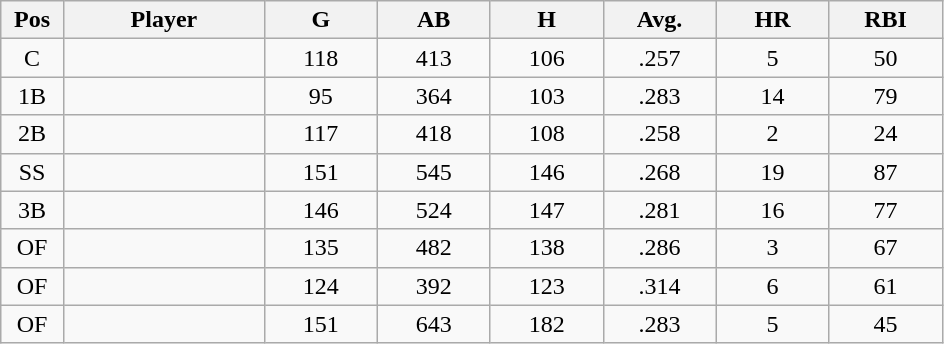<table class="wikitable sortable">
<tr>
<th bgcolor="#DDDDFF" width="5%">Pos</th>
<th bgcolor="#DDDDFF" width="16%">Player</th>
<th bgcolor="#DDDDFF" width="9%">G</th>
<th bgcolor="#DDDDFF" width="9%">AB</th>
<th bgcolor="#DDDDFF" width="9%">H</th>
<th bgcolor="#DDDDFF" width="9%">Avg.</th>
<th bgcolor="#DDDDFF" width="9%">HR</th>
<th bgcolor="#DDDDFF" width="9%">RBI</th>
</tr>
<tr align="center">
<td>C</td>
<td></td>
<td>118</td>
<td>413</td>
<td>106</td>
<td>.257</td>
<td>5</td>
<td>50</td>
</tr>
<tr align="center">
<td>1B</td>
<td></td>
<td>95</td>
<td>364</td>
<td>103</td>
<td>.283</td>
<td>14</td>
<td>79</td>
</tr>
<tr align="center">
<td>2B</td>
<td></td>
<td>117</td>
<td>418</td>
<td>108</td>
<td>.258</td>
<td>2</td>
<td>24</td>
</tr>
<tr align="center">
<td>SS</td>
<td></td>
<td>151</td>
<td>545</td>
<td>146</td>
<td>.268</td>
<td>19</td>
<td>87</td>
</tr>
<tr align="center">
<td>3B</td>
<td></td>
<td>146</td>
<td>524</td>
<td>147</td>
<td>.281</td>
<td>16</td>
<td>77</td>
</tr>
<tr align="center">
<td>OF</td>
<td></td>
<td>135</td>
<td>482</td>
<td>138</td>
<td>.286</td>
<td>3</td>
<td>67</td>
</tr>
<tr align="center">
<td>OF</td>
<td></td>
<td>124</td>
<td>392</td>
<td>123</td>
<td>.314</td>
<td>6</td>
<td>61</td>
</tr>
<tr align="center">
<td>OF</td>
<td></td>
<td>151</td>
<td>643</td>
<td>182</td>
<td>.283</td>
<td>5</td>
<td>45</td>
</tr>
</table>
